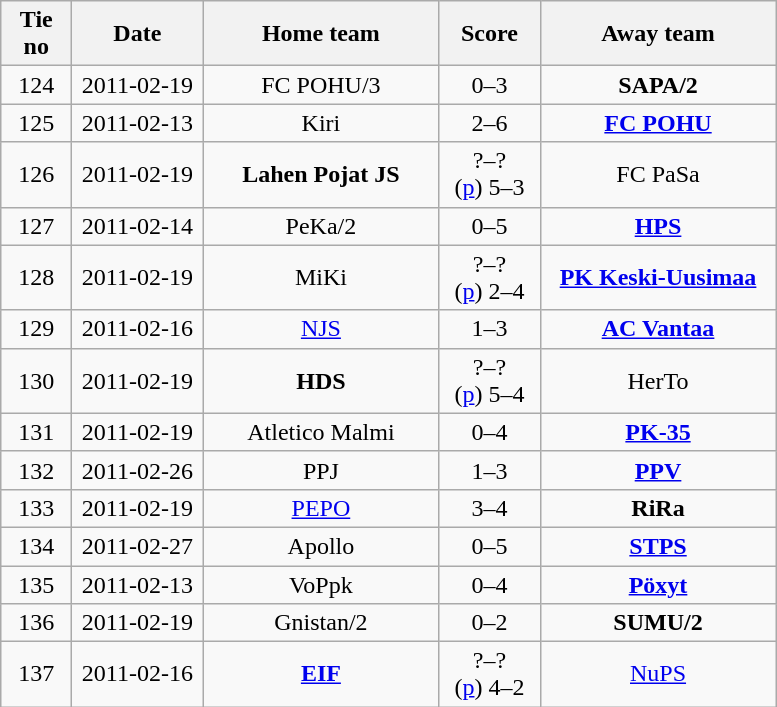<table class="wikitable" style="text-align:center">
<tr>
<th style="width:40px;">Tie no</th>
<th style="width:80px;">Date</th>
<th style="width:150px;">Home team</th>
<th style="width:60px;">Score</th>
<th style="width:150px;">Away team</th>
</tr>
<tr>
<td>124</td>
<td>2011-02-19</td>
<td>FC POHU/3</td>
<td>0–3</td>
<td><strong>SAPA/2</strong></td>
</tr>
<tr>
<td>125</td>
<td>2011-02-13</td>
<td>Kiri</td>
<td>2–6</td>
<td><strong><a href='#'>FC POHU</a></strong></td>
</tr>
<tr>
<td>126</td>
<td>2011-02-19</td>
<td><strong>Lahen Pojat JS</strong></td>
<td>?–?<br>(<a href='#'>p</a>) 5–3</td>
<td>FC PaSa</td>
</tr>
<tr>
<td>127</td>
<td>2011-02-14</td>
<td>PeKa/2</td>
<td>0–5</td>
<td><strong><a href='#'>HPS</a></strong></td>
</tr>
<tr>
<td>128</td>
<td>2011-02-19</td>
<td>MiKi</td>
<td>?–?<br>(<a href='#'>p</a>) 2–4</td>
<td><strong><a href='#'>PK Keski-Uusimaa</a></strong></td>
</tr>
<tr>
<td>129</td>
<td>2011-02-16</td>
<td><a href='#'>NJS</a></td>
<td>1–3</td>
<td><strong><a href='#'>AC Vantaa</a></strong></td>
</tr>
<tr>
<td>130</td>
<td>2011-02-19</td>
<td><strong>HDS</strong></td>
<td>?–?<br>(<a href='#'>p</a>) 5–4</td>
<td>HerTo</td>
</tr>
<tr>
<td>131</td>
<td>2011-02-19</td>
<td>Atletico Malmi</td>
<td>0–4</td>
<td><strong><a href='#'>PK-35</a></strong></td>
</tr>
<tr>
<td>132</td>
<td>2011-02-26</td>
<td>PPJ</td>
<td>1–3</td>
<td><strong><a href='#'>PPV</a></strong></td>
</tr>
<tr>
<td>133</td>
<td>2011-02-19</td>
<td><a href='#'>PEPO</a></td>
<td>3–4</td>
<td><strong>RiRa</strong></td>
</tr>
<tr>
<td>134</td>
<td>2011-02-27</td>
<td>Apollo</td>
<td>0–5</td>
<td><strong><a href='#'>STPS</a></strong></td>
</tr>
<tr>
<td>135</td>
<td>2011-02-13</td>
<td>VoPpk</td>
<td>0–4</td>
<td><strong><a href='#'>Pöxyt</a></strong></td>
</tr>
<tr>
<td>136</td>
<td>2011-02-19</td>
<td>Gnistan/2</td>
<td>0–2</td>
<td><strong>SUMU/2</strong></td>
</tr>
<tr>
<td>137</td>
<td>2011-02-16</td>
<td><strong><a href='#'>EIF</a></strong></td>
<td>?–?<br>(<a href='#'>p</a>) 4–2</td>
<td><a href='#'>NuPS</a></td>
</tr>
</table>
